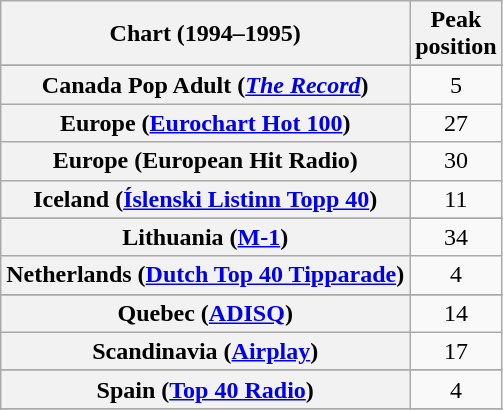<table class="wikitable sortable plainrowheaders" style="text-align:center">
<tr>
<th scope="col">Chart (1994–1995)</th>
<th scope="col">Peak<br>position</th>
</tr>
<tr>
</tr>
<tr>
</tr>
<tr>
</tr>
<tr>
</tr>
<tr>
</tr>
<tr>
<th scope="row">Canada Pop Adult (<em><a href='#'>The Record</a></em>)</th>
<td>5</td>
</tr>
<tr>
<th scope="row">Europe (<a href='#'>Eurochart Hot 100</a>)</th>
<td>27</td>
</tr>
<tr>
<th scope="row">Europe (European Hit Radio)</th>
<td>30</td>
</tr>
<tr>
<th scope="row">Iceland (<a href='#'>Íslenski Listinn Topp 40</a>)</th>
<td>11</td>
</tr>
<tr>
</tr>
<tr>
<th scope="row">Lithuania (<a href='#'>M-1</a>)</th>
<td>34</td>
</tr>
<tr>
<th scope="row">Netherlands (<a href='#'>Dutch Top 40 Tipparade</a>)</th>
<td>4</td>
</tr>
<tr>
</tr>
<tr>
<th scope="row">Quebec (<a href='#'>ADISQ</a>)</th>
<td>14</td>
</tr>
<tr>
<th scope="row">Scandinavia (<a href='#'>Airplay</a>)</th>
<td>17</td>
</tr>
<tr>
</tr>
<tr>
<th scope="row">Spain (<a href='#'>Top 40 Radio</a>)</th>
<td>4</td>
</tr>
<tr>
</tr>
<tr>
</tr>
<tr>
</tr>
</table>
